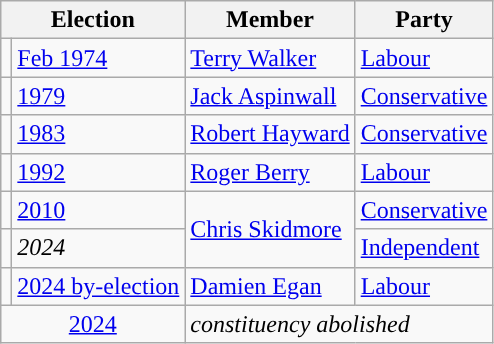<table class="wikitable">
<tr>
<th colspan="2">Election</th>
<th>Member</th>
<th>Party</th>
</tr>
<tr>
<td style="color:inherit;background-color: "></td>
<td><a href='#'>Feb 1974</a></td>
<td><a href='#'>Terry Walker</a></td>
<td><a href='#'>Labour</a></td>
</tr>
<tr>
<td style="color:inherit;background-color: "></td>
<td><a href='#'>1979</a></td>
<td><a href='#'>Jack Aspinwall</a></td>
<td><a href='#'>Conservative</a></td>
</tr>
<tr>
<td style="color:inherit;background-color: "></td>
<td><a href='#'>1983</a></td>
<td><a href='#'>Robert Hayward</a></td>
<td><a href='#'>Conservative</a></td>
</tr>
<tr>
<td style="color:inherit;background-color: "></td>
<td><a href='#'>1992</a></td>
<td><a href='#'>Roger Berry</a></td>
<td><a href='#'>Labour</a></td>
</tr>
<tr>
<td style="color:inherit;background-color: "></td>
<td><a href='#'>2010</a></td>
<td rowspan="2"><a href='#'>Chris Skidmore</a></td>
<td><a href='#'>Conservative</a></td>
</tr>
<tr>
<td style="color:inherit;background-color: "></td>
<td><em>2024</em></td>
<td><a href='#'>Independent</a></td>
</tr>
<tr>
<td style="color:inherit;background-color: "></td>
<td><a href='#'>2024 by-election</a></td>
<td><a href='#'>Damien Egan</a></td>
<td><a href='#'>Labour</a></td>
</tr>
<tr>
<td colspan="2" align="center"><a href='#'>2024</a></td>
<td colspan="2"><em>constituency abolished</em></td>
</tr>
</table>
